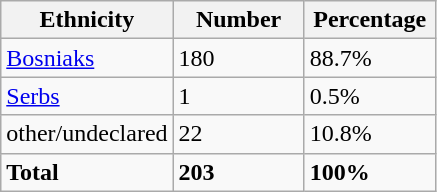<table class="wikitable">
<tr>
<th width="100px">Ethnicity</th>
<th width="80px">Number</th>
<th width="80px">Percentage</th>
</tr>
<tr>
<td><a href='#'>Bosniaks</a></td>
<td>180</td>
<td>88.7%</td>
</tr>
<tr>
<td><a href='#'>Serbs</a></td>
<td>1</td>
<td>0.5%</td>
</tr>
<tr>
<td>other/undeclared</td>
<td>22</td>
<td>10.8%</td>
</tr>
<tr>
<td><strong>Total</strong></td>
<td><strong>203</strong></td>
<td><strong>100%</strong></td>
</tr>
</table>
